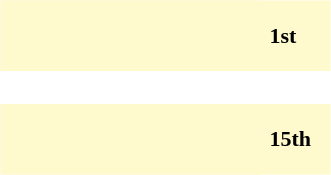<table border = "0" style = "float:right;">
<tr>
<td></td>
</tr>
<tr>
<td><div><br><table cellspacing="0" style="width: 220px; background:#fffacd;">
<tr>
<td style="width: 80px; height: 45px; background:#fffacd; "></td>
<td style="width: 90px; height: 45px; background:#fffacd; "></td>
<td style="font-size:11pt; padding: 4pt; line-height: 1.25em; color:black;"><strong>1st</strong></td>
</tr>
</table>
</div></td>
</tr>
<tr>
<td><div><br><table cellspacing="0" style="width: 220px; background:#fffacd;">
<tr>
<td style="width: 80px; height: 45px; background:#fffacd; "></td>
<td style="width: 90px; height: 45px; background:#fffacd; "></td>
<td style="font-size:11pt; padding: 4pt; line-height: 1.25em; color:black;"><strong>15th</strong></td>
</tr>
</table>
</div></td>
</tr>
</table>
